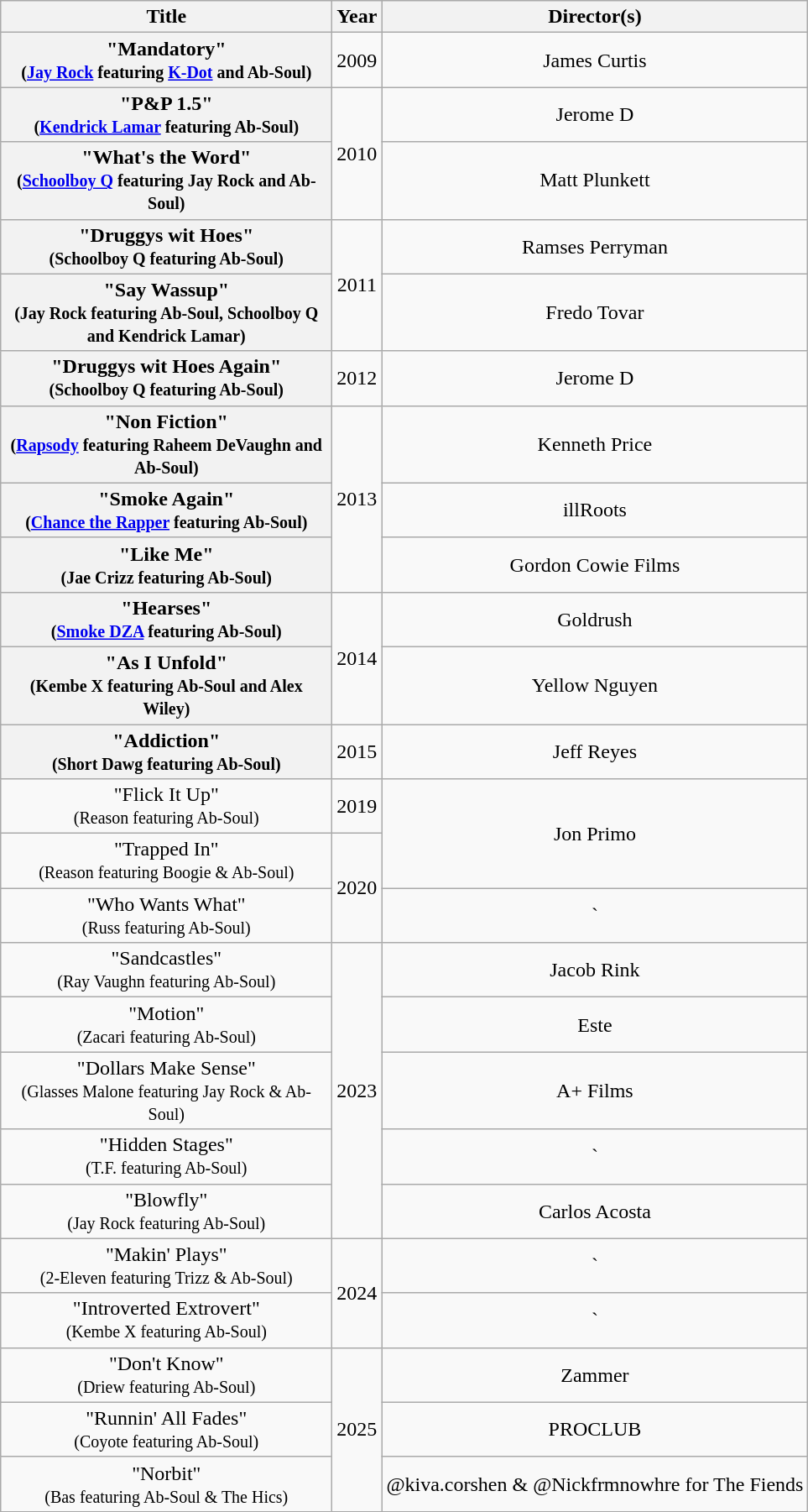<table class="wikitable plainrowheaders" style="text-align:center;">
<tr>
<th scope="col" style="width:16em;">Title</th>
<th scope="col">Year</th>
<th scope="col">Director(s)</th>
</tr>
<tr>
<th scope="row">"Mandatory"<br><small>(<a href='#'>Jay Rock</a> featuring <a href='#'>K-Dot</a> and Ab-Soul)</small></th>
<td>2009</td>
<td rowspan="1">James Curtis</td>
</tr>
<tr>
<th scope="row">"P&P 1.5"<br><small>(<a href='#'>Kendrick Lamar</a> featuring Ab-Soul)</small></th>
<td rowspan="2">2010</td>
<td rowspan="1">Jerome D</td>
</tr>
<tr>
<th scope="row">"What's the Word"<br><small>(<a href='#'>Schoolboy Q</a> featuring Jay Rock and Ab-Soul)</small></th>
<td rowspan="1">Matt Plunkett</td>
</tr>
<tr>
<th scope="row">"Druggys wit Hoes"<br><small>(Schoolboy Q featuring Ab-Soul)</small></th>
<td rowspan="2">2011</td>
<td rowspan="1">Ramses Perryman</td>
</tr>
<tr>
<th scope="row">"Say Wassup"<br><small>(Jay Rock featuring Ab-Soul, Schoolboy Q and Kendrick Lamar)</small></th>
<td>Fredo Tovar</td>
</tr>
<tr>
<th scope="row">"Druggys wit Hoes Again"<br><small>(Schoolboy Q featuring Ab-Soul)</small></th>
<td rowspan="1">2012</td>
<td rowspan="1">Jerome D</td>
</tr>
<tr>
<th scope="row">"Non Fiction"<br><small>(<a href='#'>Rapsody</a> featuring Raheem DeVaughn and Ab-Soul)</small></th>
<td rowspan="3">2013</td>
<td rowspan="1">Kenneth Price</td>
</tr>
<tr>
<th scope="row">"Smoke Again"<br><small>(<a href='#'>Chance the Rapper</a> featuring Ab-Soul)</small></th>
<td>illRoots</td>
</tr>
<tr>
<th scope="row">"Like Me"<br><small>(Jae Crizz featuring Ab-Soul)</small></th>
<td>Gordon Cowie Films</td>
</tr>
<tr>
<th scope="row">"Hearses"<br><small>(<a href='#'>Smoke DZA</a> featuring Ab-Soul)</small></th>
<td rowspan="2">2014</td>
<td rowspan="1">Goldrush</td>
</tr>
<tr>
<th scope="row">"As I Unfold"<br><small>(Kembe X featuring Ab-Soul and Alex Wiley)</small></th>
<td>Yellow Nguyen</td>
</tr>
<tr>
<th scope="row">"Addiction"<br><small>(Short Dawg featuring Ab-Soul)</small></th>
<td rowspan="1">2015</td>
<td rowspan="1">Jeff Reyes</td>
</tr>
<tr>
<td>"Flick It Up"<br><small>(Reason featuring Ab-Soul)</small></td>
<td>2019</td>
<td rowspan="2">Jon Primo</td>
</tr>
<tr>
<td>"Trapped In"<br><small>(Reason featuring Boogie & Ab-Soul)</small></td>
<td rowspan="2">2020</td>
</tr>
<tr>
<td>"Who Wants What"<br><small>(Russ featuring Ab-Soul)</small></td>
<td>`</td>
</tr>
<tr>
<td>"Sandcastles"<br><small>(Ray Vaughn featuring Ab-Soul)</small></td>
<td rowspan="5">2023</td>
<td>Jacob Rink</td>
</tr>
<tr>
<td>"Motion"<br><small>(Zacari featuring Ab-Soul)</small></td>
<td>Este</td>
</tr>
<tr>
<td>"Dollars Make Sense"<br><small>(Glasses Malone featuring Jay Rock & Ab-Soul)</small></td>
<td>A+ Films</td>
</tr>
<tr>
<td>"Hidden Stages"<br><small>(T.F. featuring Ab-Soul)</small></td>
<td>`</td>
</tr>
<tr>
<td>"Blowfly"<br><small>(Jay Rock featuring Ab-Soul)</small></td>
<td>Carlos Acosta</td>
</tr>
<tr>
<td>"Makin' Plays"<br><small>(2-Eleven featuring Trizz & Ab-Soul)</small></td>
<td rowspan="2">2024</td>
<td>`</td>
</tr>
<tr>
<td>"Introverted Extrovert"<br><small>(Kembe X featuring Ab-Soul)</small></td>
<td>`</td>
</tr>
<tr>
<td>"Don't Know"<br><small>(Driew featuring Ab-Soul)</small></td>
<td rowspan="3">2025</td>
<td>Zammer</td>
</tr>
<tr>
<td>"Runnin' All Fades"<br><small>(Coyote featuring Ab-Soul)</small></td>
<td>PROCLUB</td>
</tr>
<tr>
<td>"Norbit"<br><small>(Bas featuring Ab-Soul & The Hics)</small></td>
<td>@kiva.corshen & @Nickfrmnowhre for The Fiends</td>
</tr>
</table>
